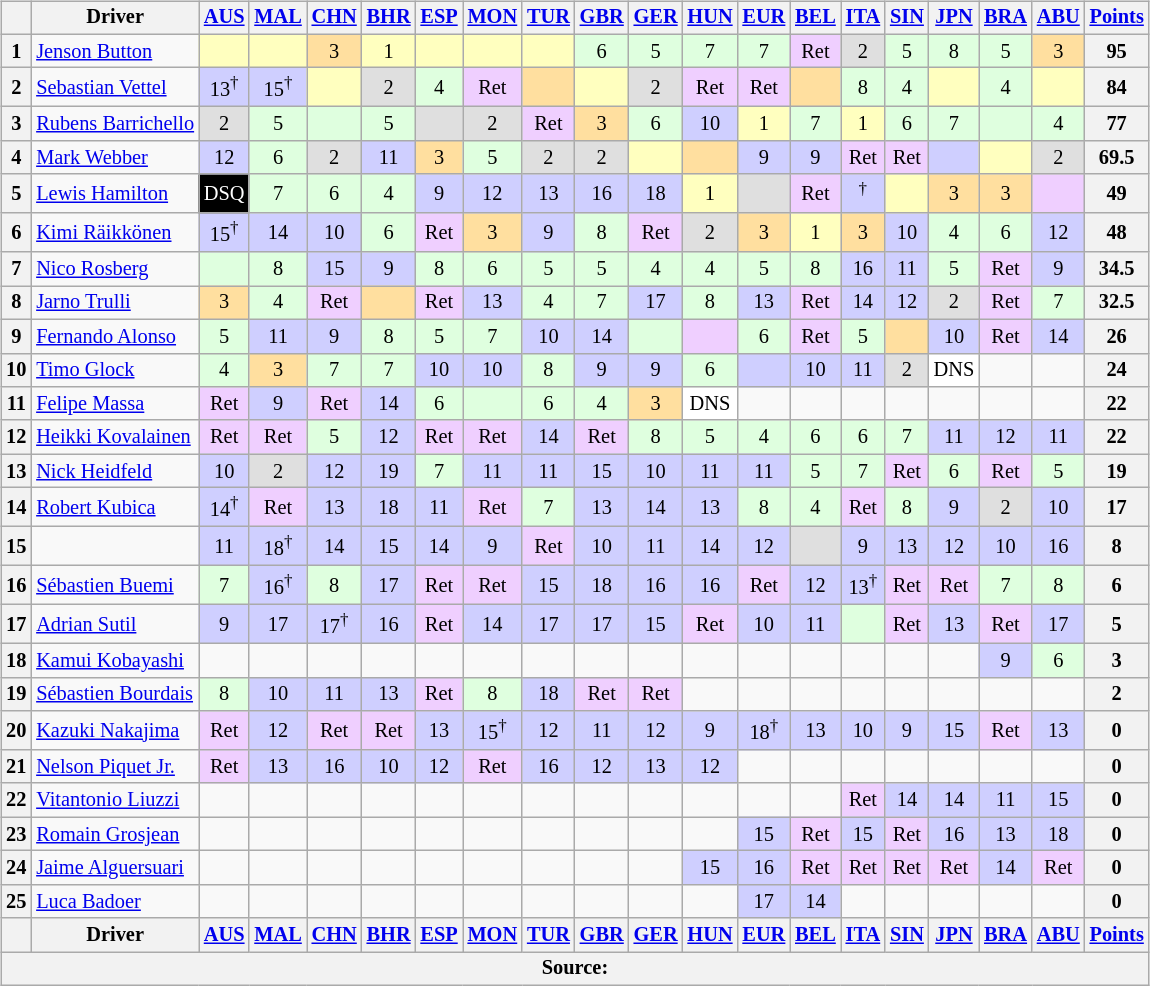<table>
<tr>
<td><br><table class="wikitable" style="font-size:85%; text-align:center;">
<tr valign="top">
<th valign="middle"></th>
<th valign="middle">Driver</th>
<th><a href='#'>AUS</a><br></th>
<th><a href='#'>MAL</a><br></th>
<th><a href='#'>CHN</a><br></th>
<th><a href='#'>BHR</a><br></th>
<th><a href='#'>ESP</a><br></th>
<th><a href='#'>MON</a><br></th>
<th><a href='#'>TUR</a><br></th>
<th><a href='#'>GBR</a><br></th>
<th><a href='#'>GER</a><br></th>
<th><a href='#'>HUN</a><br></th>
<th><a href='#'>EUR</a><br></th>
<th><a href='#'>BEL</a><br></th>
<th><a href='#'>ITA</a><br></th>
<th><a href='#'>SIN</a><br></th>
<th><a href='#'>JPN</a><br></th>
<th><a href='#'>BRA</a><br></th>
<th><a href='#'>ABU</a><br></th>
<th valign="middle"><a href='#'>Points</a></th>
</tr>
<tr>
<th>1</th>
<td align="left"> <a href='#'>Jenson Button</a></td>
<td style="background:#ffffbf;"></td>
<td style="background:#ffffbf;"></td>
<td style="background:#ffdf9f;">3</td>
<td style="background:#ffffbf;">1</td>
<td style="background:#ffffbf;"></td>
<td style="background:#ffffbf;"></td>
<td style="background:#ffffbf;"></td>
<td style="background:#dfffdf;">6</td>
<td style="background:#dfffdf;">5</td>
<td style="background:#dfffdf;">7</td>
<td style="background:#dfffdf;">7</td>
<td style="background:#efcfff;">Ret</td>
<td style="background:#dfdfdf;">2</td>
<td style="background:#dfffdf;">5</td>
<td style="background:#dfffdf;">8</td>
<td style="background:#dfffdf;">5</td>
<td style="background:#ffdf9f;">3</td>
<th>95</th>
</tr>
<tr>
<th>2</th>
<td align="left"> <a href='#'>Sebastian Vettel</a></td>
<td style="background:#cfcfff;">13<sup>†</sup></td>
<td style="background:#cfcfff;">15<sup>†</sup></td>
<td style="background:#ffffbf;"></td>
<td style="background:#dfdfdf;">2</td>
<td style="background:#dfffdf;">4</td>
<td style="background:#efcfff;">Ret</td>
<td style="background:#ffdf9f;"></td>
<td style="background:#ffffbf;"></td>
<td style="background:#dfdfdf;">2</td>
<td style="background:#efcfff;">Ret</td>
<td style="background:#efcfff;">Ret</td>
<td style="background:#ffdf9f;"></td>
<td style="background:#dfffdf;">8</td>
<td style="background:#dfffdf;">4</td>
<td style="background:#ffffbf;"></td>
<td style="background:#dfffdf;">4</td>
<td style="background:#ffffbf;"></td>
<th>84</th>
</tr>
<tr>
<th>3</th>
<td align="left"> <a href='#'>Rubens Barrichello</a></td>
<td style="background:#dfdfdf;">2</td>
<td style="background:#dfffdf;">5</td>
<td style="background:#dfffdf;"></td>
<td style="background:#dfffdf;">5</td>
<td style="background:#dfdfdf;"></td>
<td style="background:#dfdfdf;">2</td>
<td style="background:#efcfff;">Ret</td>
<td style="background:#ffdf9f;">3</td>
<td style="background:#dfffdf;">6</td>
<td style="background:#cfcfff;">10</td>
<td style="background:#ffffbf;">1</td>
<td style="background:#dfffdf;">7</td>
<td style="background:#ffffbf;">1</td>
<td style="background:#dfffdf;">6</td>
<td style="background:#dfffdf;">7</td>
<td style="background:#dfffdf;"></td>
<td style="background:#dfffdf;">4</td>
<th>77</th>
</tr>
<tr>
<th>4</th>
<td align="left"> <a href='#'>Mark Webber</a></td>
<td style="background:#cfcfff;">12</td>
<td style="background:#dfffdf;">6</td>
<td style="background:#dfdfdf;">2</td>
<td style="background:#cfcfff;">11</td>
<td style="background:#ffdf9f;">3</td>
<td style="background:#dfffdf;">5</td>
<td style="background:#dfdfdf;">2</td>
<td style="background:#dfdfdf;">2</td>
<td style="background:#ffffbf;"></td>
<td style="background:#ffdf9f;"></td>
<td style="background:#cfcfff;">9</td>
<td style="background:#cfcfff;">9</td>
<td style="background:#efcfff;">Ret</td>
<td style="background:#efcfff;">Ret</td>
<td style="background:#cfcfff;"></td>
<td style="background:#ffffbf;"></td>
<td style="background:#dfdfdf;">2</td>
<th>69.5</th>
</tr>
<tr>
<th>5</th>
<td align="left"> <a href='#'>Lewis Hamilton</a></td>
<td style="background:black; color:white;">DSQ</td>
<td style="background:#dfffdf;">7</td>
<td style="background:#dfffdf;">6</td>
<td style="background:#dfffdf;">4</td>
<td style="background:#cfcfff;">9</td>
<td style="background:#cfcfff;">12</td>
<td style="background:#cfcfff;">13</td>
<td style="background:#cfcfff;">16</td>
<td style="background:#cfcfff;">18</td>
<td style="background:#ffffbf;">1</td>
<td style="background:#dfdfdf;"></td>
<td style="background:#efcfff;">Ret</td>
<td style="background:#cfcfff;"><sup>†</sup></td>
<td style="background:#ffffbf;"></td>
<td style="background:#ffdf9f;">3</td>
<td style="background:#ffdf9f;">3</td>
<td style="background:#efcfff;"></td>
<th>49</th>
</tr>
<tr>
<th>6</th>
<td align="left"> <a href='#'>Kimi Räikkönen</a></td>
<td style="background:#cfcfff;">15<sup>†</sup></td>
<td style="background:#cfcfff;">14</td>
<td style="background:#cfcfff;">10</td>
<td style="background:#dfffdf;">6</td>
<td style="background:#efcfff;">Ret</td>
<td style="background:#ffdf9f;">3</td>
<td style="background:#cfcfff;">9</td>
<td style="background:#dfffdf;">8</td>
<td style="background:#efcfff;">Ret</td>
<td style="background:#dfdfdf;">2</td>
<td style="background:#ffdf9f;">3</td>
<td style="background:#ffffbf;">1</td>
<td style="background:#ffdf9f;">3</td>
<td style="background:#cfcfff;">10</td>
<td style="background:#dfffdf;">4</td>
<td style="background:#dfffdf;">6</td>
<td style="background:#cfcfff;">12</td>
<th>48</th>
</tr>
<tr>
<th>7</th>
<td align="left"> <a href='#'>Nico Rosberg</a></td>
<td style="background:#dfffdf;"></td>
<td style="background:#dfffdf;">8</td>
<td style="background:#cfcfff;">15</td>
<td style="background:#cfcfff;">9</td>
<td style="background:#dfffdf;">8</td>
<td style="background:#dfffdf;">6</td>
<td style="background:#dfffdf;">5</td>
<td style="background:#dfffdf;">5</td>
<td style="background:#dfffdf;">4</td>
<td style="background:#dfffdf;">4</td>
<td style="background:#dfffdf;">5</td>
<td style="background:#dfffdf;">8</td>
<td style="background:#cfcfff;">16</td>
<td style="background:#cfcfff;">11</td>
<td style="background:#dfffdf;">5</td>
<td style="background:#efcfff;">Ret</td>
<td style="background:#cfcfff;">9</td>
<th>34.5</th>
</tr>
<tr>
<th>8</th>
<td align="left"> <a href='#'>Jarno Trulli</a></td>
<td style="background:#ffdf9f;">3</td>
<td style="background:#dfffdf;">4</td>
<td style="background:#efcfff;">Ret</td>
<td style="background:#ffdf9f;"></td>
<td style="background:#efcfff;">Ret</td>
<td style="background:#cfcfff;">13</td>
<td style="background:#dfffdf;">4</td>
<td style="background:#dfffdf;">7</td>
<td style="background:#cfcfff;">17</td>
<td style="background:#dfffdf;">8</td>
<td style="background:#cfcfff;">13</td>
<td style="background:#efcfff;">Ret</td>
<td style="background:#cfcfff;">14</td>
<td style="background:#cfcfff;">12</td>
<td style="background:#dfdfdf;">2</td>
<td style="background:#efcfff;">Ret</td>
<td style="background:#dfffdf;">7</td>
<th>32.5</th>
</tr>
<tr>
<th>9</th>
<td align="left"> <a href='#'>Fernando Alonso</a></td>
<td style="background:#dfffdf;">5</td>
<td style="background:#cfcfff;">11</td>
<td style="background:#cfcfff;">9</td>
<td style="background:#dfffdf;">8</td>
<td style="background:#dfffdf;">5</td>
<td style="background:#dfffdf;">7</td>
<td style="background:#cfcfff;">10</td>
<td style="background:#cfcfff;">14</td>
<td style="background:#dfffdf;"></td>
<td style="background:#efcfff;"></td>
<td style="background:#dfffdf;">6</td>
<td style="background:#efcfff;">Ret</td>
<td style="background:#dfffdf;">5</td>
<td style="background:#ffdf9f;"></td>
<td style="background:#cfcfff;">10</td>
<td style="background:#efcfff;">Ret</td>
<td style="background:#cfcfff;">14</td>
<th>26</th>
</tr>
<tr>
<th>10</th>
<td align="left"> <a href='#'>Timo Glock</a></td>
<td style="background:#dfffdf;">4</td>
<td style="background:#ffdf9f;">3</td>
<td style="background:#dfffdf;">7</td>
<td style="background:#dfffdf;">7</td>
<td style="background:#cfcfff;">10</td>
<td style="background:#cfcfff;">10</td>
<td style="background:#dfffdf;">8</td>
<td style="background:#cfcfff;">9</td>
<td style="background:#cfcfff;">9</td>
<td style="background:#dfffdf;">6</td>
<td style="background:#cfcfff;"></td>
<td style="background:#cfcfff;">10</td>
<td style="background:#cfcfff;">11</td>
<td style="background:#dfdfdf;">2</td>
<td style="background:white;">DNS</td>
<td></td>
<td></td>
<th>24</th>
</tr>
<tr>
<th>11</th>
<td align="left"> <a href='#'>Felipe Massa</a></td>
<td style="background:#efcfff;">Ret</td>
<td style="background:#cfcfff;">9</td>
<td style="background:#efcfff;">Ret</td>
<td style="background:#cfcfff;">14</td>
<td style="background:#dfffdf;">6</td>
<td style="background:#dfffdf;"></td>
<td style="background:#dfffdf;">6</td>
<td style="background:#dfffdf;">4</td>
<td style="background:#ffdf9f;">3</td>
<td style="background:white;">DNS</td>
<td></td>
<td></td>
<td></td>
<td></td>
<td></td>
<td></td>
<td></td>
<th>22</th>
</tr>
<tr>
<th>12</th>
<td align="left"> <a href='#'>Heikki Kovalainen</a></td>
<td style="background:#efcfff;">Ret</td>
<td style="background:#efcfff;">Ret</td>
<td style="background:#dfffdf;">5</td>
<td style="background:#cfcfff;">12</td>
<td style="background:#efcfff;">Ret</td>
<td style="background:#efcfff;">Ret</td>
<td style="background:#cfcfff;">14</td>
<td style="background:#efcfff;">Ret</td>
<td style="background:#dfffdf;">8</td>
<td style="background:#dfffdf;">5</td>
<td style="background:#dfffdf;">4</td>
<td style="background:#dfffdf;">6</td>
<td style="background:#dfffdf;">6</td>
<td style="background:#dfffdf;">7</td>
<td style="background:#cfcfff;">11</td>
<td style="background:#cfcfff;">12</td>
<td style="background:#cfcfff;">11</td>
<th>22</th>
</tr>
<tr>
<th>13</th>
<td align="left"> <a href='#'>Nick Heidfeld</a></td>
<td style="background:#cfcfff;">10</td>
<td style="background:#dfdfdf;">2</td>
<td style="background:#cfcfff;">12</td>
<td style="background:#cfcfff;">19</td>
<td style="background:#dfffdf;">7</td>
<td style="background:#cfcfff;">11</td>
<td style="background:#cfcfff;">11</td>
<td style="background:#cfcfff;">15</td>
<td style="background:#cfcfff;">10</td>
<td style="background:#cfcfff;">11</td>
<td style="background:#cfcfff;">11</td>
<td style="background:#dfffdf;">5</td>
<td style="background:#dfffdf;">7</td>
<td style="background:#efcfff;">Ret</td>
<td style="background:#dfffdf;">6</td>
<td style="background:#efcfff;">Ret</td>
<td style="background:#dfffdf;">5</td>
<th>19</th>
</tr>
<tr>
<th>14</th>
<td align="left"> <a href='#'>Robert Kubica</a></td>
<td style="background:#cfcfff;">14<sup>†</sup></td>
<td style="background:#efcfff;">Ret</td>
<td style="background:#cfcfff;">13</td>
<td style="background:#cfcfff;">18</td>
<td style="background:#cfcfff;">11</td>
<td style="background:#efcfff;">Ret</td>
<td style="background:#dfffdf;">7</td>
<td style="background:#cfcfff;">13</td>
<td style="background:#cfcfff;">14</td>
<td style="background:#cfcfff;">13</td>
<td style="background:#dfffdf;">8</td>
<td style="background:#dfffdf;">4</td>
<td style="background:#efcfff;">Ret</td>
<td style="background:#dfffdf;">8</td>
<td style="background:#cfcfff;">9</td>
<td style="background:#dfdfdf;">2</td>
<td style="background:#cfcfff;">10</td>
<th>17</th>
</tr>
<tr>
<th>15</th>
<td align="left"></td>
<td style="background:#cfcfff;">11</td>
<td style="background:#cfcfff;">18<sup>†</sup></td>
<td style="background:#cfcfff;">14</td>
<td style="background:#cfcfff;">15</td>
<td style="background:#cfcfff;">14</td>
<td style="background:#cfcfff;">9</td>
<td style="background:#efcfff;">Ret</td>
<td style="background:#cfcfff;">10</td>
<td style="background:#cfcfff;">11</td>
<td style="background:#cfcfff;">14</td>
<td style="background:#cfcfff;">12</td>
<td style="background:#dfdfdf;"></td>
<td style="background:#cfcfff;">9</td>
<td style="background:#cfcfff;">13</td>
<td style="background:#cfcfff;">12</td>
<td style="background:#cfcfff;">10</td>
<td style="background:#cfcfff;">16</td>
<th>8</th>
</tr>
<tr>
<th>16</th>
<td align="left"> <a href='#'>Sébastien Buemi</a></td>
<td style="background:#dfffdf;">7</td>
<td style="background:#cfcfff;">16<sup>†</sup></td>
<td style="background:#dfffdf;">8</td>
<td style="background:#cfcfff;">17</td>
<td style="background:#efcfff;">Ret</td>
<td style="background:#efcfff;">Ret</td>
<td style="background:#cfcfff;">15</td>
<td style="background:#cfcfff;">18</td>
<td style="background:#cfcfff;">16</td>
<td style="background:#cfcfff;">16</td>
<td style="background:#efcfff;">Ret</td>
<td style="background:#cfcfff;">12</td>
<td style="background:#cfcfff;">13<sup>†</sup></td>
<td style="background:#efcfff;">Ret</td>
<td style="background:#efcfff;">Ret</td>
<td style="background:#dfffdf;">7</td>
<td style="background:#dfffdf;">8</td>
<th>6</th>
</tr>
<tr>
<th>17</th>
<td align="left"> <a href='#'>Adrian Sutil</a></td>
<td style="background:#cfcfff;">9</td>
<td style="background:#cfcfff;">17</td>
<td style="background:#cfcfff;">17<sup>†</sup></td>
<td style="background:#cfcfff;">16</td>
<td style="background:#efcfff;">Ret</td>
<td style="background:#cfcfff;">14</td>
<td style="background:#cfcfff;">17</td>
<td style="background:#cfcfff;">17</td>
<td style="background:#cfcfff;">15</td>
<td style="background:#efcfff;">Ret</td>
<td style="background:#cfcfff;">10</td>
<td style="background:#cfcfff;">11</td>
<td style="background:#dfffdf;"></td>
<td style="background:#efcfff;">Ret</td>
<td style="background:#cfcfff;">13</td>
<td style="background:#efcfff;">Ret</td>
<td style="background:#cfcfff;">17</td>
<th>5</th>
</tr>
<tr>
<th>18</th>
<td align="left"> <a href='#'>Kamui Kobayashi</a></td>
<td></td>
<td></td>
<td></td>
<td></td>
<td></td>
<td></td>
<td></td>
<td></td>
<td></td>
<td></td>
<td></td>
<td></td>
<td></td>
<td></td>
<td></td>
<td style="background:#cfcfff;">9</td>
<td style="background:#dfffdf;">6</td>
<th>3</th>
</tr>
<tr>
<th>19</th>
<td align="left" nowrap> <a href='#'>Sébastien Bourdais</a></td>
<td style="background:#dfffdf;">8</td>
<td style="background:#cfcfff;">10</td>
<td style="background:#cfcfff;">11</td>
<td style="background:#cfcfff;">13</td>
<td style="background:#efcfff;">Ret</td>
<td style="background:#dfffdf;">8</td>
<td style="background:#cfcfff;">18</td>
<td style="background:#efcfff;">Ret</td>
<td style="background:#efcfff;">Ret</td>
<td></td>
<td></td>
<td></td>
<td></td>
<td></td>
<td></td>
<td></td>
<td></td>
<th>2</th>
</tr>
<tr>
<th>20</th>
<td align="left"> <a href='#'>Kazuki Nakajima</a></td>
<td style="background:#efcfff;">Ret</td>
<td style="background:#cfcfff;">12</td>
<td style="background:#efcfff;">Ret</td>
<td style="background:#efcfff;">Ret</td>
<td style="background:#cfcfff;">13</td>
<td style="background:#cfcfff;">15<sup>†</sup></td>
<td style="background:#cfcfff;">12</td>
<td style="background:#cfcfff;">11</td>
<td style="background:#cfcfff;">12</td>
<td style="background:#cfcfff;">9</td>
<td style="background:#cfcfff;">18<sup>†</sup></td>
<td style="background:#cfcfff;">13</td>
<td style="background:#cfcfff;">10</td>
<td style="background:#cfcfff;">9</td>
<td style="background:#cfcfff;">15</td>
<td style="background:#efcfff;">Ret</td>
<td style="background:#cfcfff;">13</td>
<th>0</th>
</tr>
<tr>
<th>21</th>
<td align="left"> <a href='#'>Nelson Piquet Jr.</a></td>
<td style="background:#efcfff;">Ret</td>
<td style="background:#cfcfff;">13</td>
<td style="background:#cfcfff;">16</td>
<td style="background:#cfcfff;">10</td>
<td style="background:#cfcfff;">12</td>
<td style="background:#efcfff;">Ret</td>
<td style="background:#cfcfff;">16</td>
<td style="background:#cfcfff;">12</td>
<td style="background:#cfcfff;">13</td>
<td style="background:#cfcfff;">12</td>
<td></td>
<td></td>
<td></td>
<td></td>
<td></td>
<td></td>
<td></td>
<th>0</th>
</tr>
<tr>
<th>22</th>
<td align="left"> <a href='#'>Vitantonio Liuzzi</a></td>
<td></td>
<td></td>
<td></td>
<td></td>
<td></td>
<td></td>
<td></td>
<td></td>
<td></td>
<td></td>
<td></td>
<td></td>
<td style="background:#efcfff;">Ret</td>
<td style="background:#cfcfff;">14</td>
<td style="background:#cfcfff;">14</td>
<td style="background:#cfcfff;">11</td>
<td style="background:#cfcfff;">15</td>
<th>0</th>
</tr>
<tr>
<th>23</th>
<td align="left"> <a href='#'>Romain Grosjean</a></td>
<td></td>
<td></td>
<td></td>
<td></td>
<td></td>
<td></td>
<td></td>
<td></td>
<td></td>
<td></td>
<td style="background:#cfcfff;">15</td>
<td style="background:#efcfff;">Ret</td>
<td style="background:#cfcfff;">15</td>
<td style="background:#efcfff;">Ret</td>
<td style="background:#cfcfff;">16</td>
<td style="background:#cfcfff;">13</td>
<td style="background:#cfcfff;">18</td>
<th>0</th>
</tr>
<tr>
<th>24</th>
<td align="left"> <a href='#'>Jaime Alguersuari</a></td>
<td></td>
<td></td>
<td></td>
<td></td>
<td></td>
<td></td>
<td></td>
<td></td>
<td></td>
<td style="background:#cfcfff;">15</td>
<td style="background:#cfcfff;">16</td>
<td style="background:#efcfff;">Ret</td>
<td style="background:#efcfff;">Ret</td>
<td style="background:#efcfff;">Ret</td>
<td style="background:#efcfff;">Ret</td>
<td style="background:#cfcfff;">14</td>
<td style="background:#efcfff;">Ret</td>
<th>0</th>
</tr>
<tr>
<th>25</th>
<td align="left"> <a href='#'>Luca Badoer</a></td>
<td></td>
<td></td>
<td></td>
<td></td>
<td></td>
<td></td>
<td></td>
<td></td>
<td></td>
<td></td>
<td style="background:#cfcfff;">17</td>
<td style="background:#cfcfff;">14</td>
<td></td>
<td></td>
<td></td>
<td></td>
<td></td>
<th>0</th>
</tr>
<tr valign="top">
<th valign="middle"></th>
<th valign="middle">Driver</th>
<th><a href='#'>AUS</a><br></th>
<th><a href='#'>MAL</a><br></th>
<th><a href='#'>CHN</a><br></th>
<th><a href='#'>BHR</a><br></th>
<th><a href='#'>ESP</a><br></th>
<th><a href='#'>MON</a><br></th>
<th><a href='#'>TUR</a><br></th>
<th><a href='#'>GBR</a><br></th>
<th><a href='#'>GER</a><br></th>
<th><a href='#'>HUN</a><br></th>
<th><a href='#'>EUR</a><br></th>
<th><a href='#'>BEL</a><br></th>
<th><a href='#'>ITA</a><br></th>
<th><a href='#'>SIN</a><br></th>
<th><a href='#'>JPN</a><br></th>
<th><a href='#'>BRA</a><br></th>
<th><a href='#'>ABU</a><br></th>
<th valign="middle"><a href='#'>Points</a></th>
</tr>
<tr>
<th colspan="20">Source:</th>
</tr>
</table>
</td>
<td valign="top"><br></td>
</tr>
</table>
